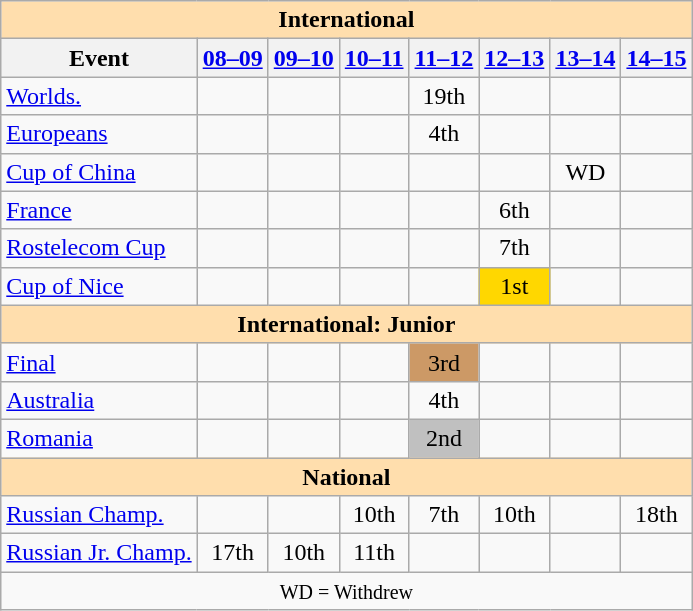<table class="wikitable" style="text-align:center">
<tr>
<th style="background-color: #ffdead; " colspan=8 align=center>International</th>
</tr>
<tr>
<th>Event</th>
<th><a href='#'>08–09</a></th>
<th><a href='#'>09–10</a></th>
<th><a href='#'>10–11</a></th>
<th><a href='#'>11–12</a></th>
<th><a href='#'>12–13</a></th>
<th><a href='#'>13–14</a></th>
<th><a href='#'>14–15</a></th>
</tr>
<tr>
<td align=left><a href='#'>Worlds.</a></td>
<td></td>
<td></td>
<td></td>
<td>19th</td>
<td></td>
<td></td>
<td></td>
</tr>
<tr>
<td align=left><a href='#'>Europeans</a></td>
<td></td>
<td></td>
<td></td>
<td>4th</td>
<td></td>
<td></td>
<td></td>
</tr>
<tr>
<td align=left> <a href='#'>Cup of China</a></td>
<td></td>
<td></td>
<td></td>
<td></td>
<td></td>
<td>WD</td>
<td></td>
</tr>
<tr>
<td align=left> <a href='#'>France</a></td>
<td></td>
<td></td>
<td></td>
<td></td>
<td>6th</td>
<td></td>
<td></td>
</tr>
<tr>
<td align=left> <a href='#'>Rostelecom Cup</a></td>
<td></td>
<td></td>
<td></td>
<td></td>
<td>7th</td>
<td></td>
<td></td>
</tr>
<tr>
<td align=left><a href='#'>Cup of Nice</a></td>
<td></td>
<td></td>
<td></td>
<td></td>
<td bgcolor=gold>1st</td>
<td></td>
<td></td>
</tr>
<tr>
<th style="background-color: #ffdead; " colspan=8 align=center>International: Junior</th>
</tr>
<tr>
<td align=left> <a href='#'>Final</a></td>
<td></td>
<td></td>
<td></td>
<td bgcolor=cc9966>3rd</td>
<td></td>
<td></td>
<td></td>
</tr>
<tr>
<td align=left> <a href='#'>Australia</a></td>
<td></td>
<td></td>
<td></td>
<td>4th</td>
<td></td>
<td></td>
<td></td>
</tr>
<tr>
<td align=left> <a href='#'>Romania</a></td>
<td></td>
<td></td>
<td></td>
<td bgcolor=silver>2nd</td>
<td></td>
<td></td>
<td></td>
</tr>
<tr>
<th style="background-color: #ffdead; " colspan=8 align=center>National</th>
</tr>
<tr>
<td align=left><a href='#'>Russian Champ.</a></td>
<td></td>
<td></td>
<td>10th</td>
<td>7th</td>
<td>10th</td>
<td></td>
<td>18th</td>
</tr>
<tr>
<td align=left><a href='#'>Russian Jr. Champ.</a></td>
<td>17th</td>
<td>10th</td>
<td>11th</td>
<td></td>
<td></td>
<td></td>
<td></td>
</tr>
<tr>
<td colspan=8 align=center><small> WD = Withdrew </small></td>
</tr>
</table>
